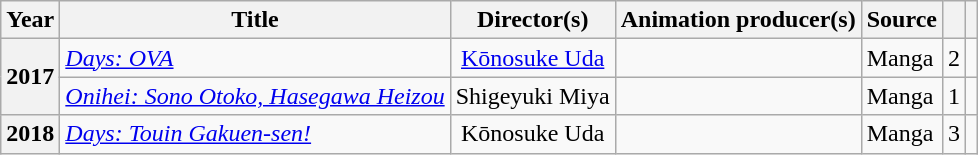<table class="wikitable sortable plainrowheaders">
<tr>
<th scope="col" class="unsortable" width=10>Year</th>
<th scope="col">Title</th>
<th scope="col">Director(s)</th>
<th scope="col">Animation producer(s)</th>
<th scope="col">Source</th>
<th scope="col"></th>
<th scope="col" class="unsortable"></th>
</tr>
<tr>
<th scope="row" rowspan="2">2017</th>
<td><em><a href='#'>Days: OVA</a></em></td>
<td style=text-align:center><a href='#'>Kōnosuke Uda</a></td>
<td></td>
<td>Manga</td>
<td>2</td>
<td></td>
</tr>
<tr>
<td><em><a href='#'>Onihei: Sono Otoko, Hasegawa Heizou</a></em></td>
<td style=text-align:center>Shigeyuki Miya</td>
<td></td>
<td>Manga</td>
<td>1</td>
<td></td>
</tr>
<tr>
<th scope="row">2018</th>
<td><em><a href='#'>Days: Touin Gakuen-sen!</a></em></td>
<td style=text-align:center>Kōnosuke Uda</td>
<td></td>
<td>Manga</td>
<td>3</td>
<td></td>
</tr>
</table>
